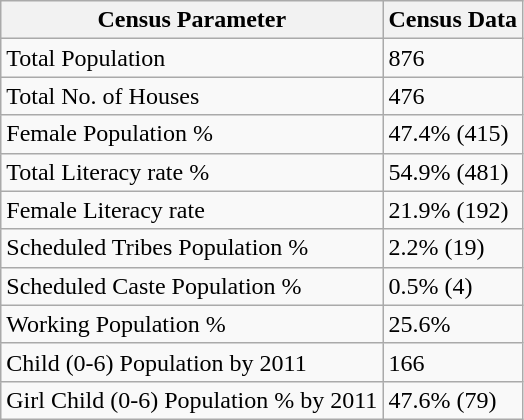<table class="wikitable">
<tr>
<th>Census Parameter</th>
<th>Census Data</th>
</tr>
<tr>
<td>Total Population</td>
<td>876</td>
</tr>
<tr>
<td>Total No. of Houses</td>
<td>476</td>
</tr>
<tr>
<td>Female Population %</td>
<td>47.4% (415)</td>
</tr>
<tr>
<td>Total Literacy rate %</td>
<td>54.9% (481)</td>
</tr>
<tr>
<td>Female Literacy rate</td>
<td>21.9% (192)</td>
</tr>
<tr>
<td>Scheduled Tribes Population %</td>
<td>2.2% (19)</td>
</tr>
<tr>
<td>Scheduled Caste Population %</td>
<td>0.5% (4)</td>
</tr>
<tr>
<td>Working Population %</td>
<td>25.6%</td>
</tr>
<tr>
<td>Child (0-6) Population by 2011</td>
<td>166</td>
</tr>
<tr>
<td>Girl Child (0-6) Population % by 2011</td>
<td>47.6% (79)</td>
</tr>
</table>
